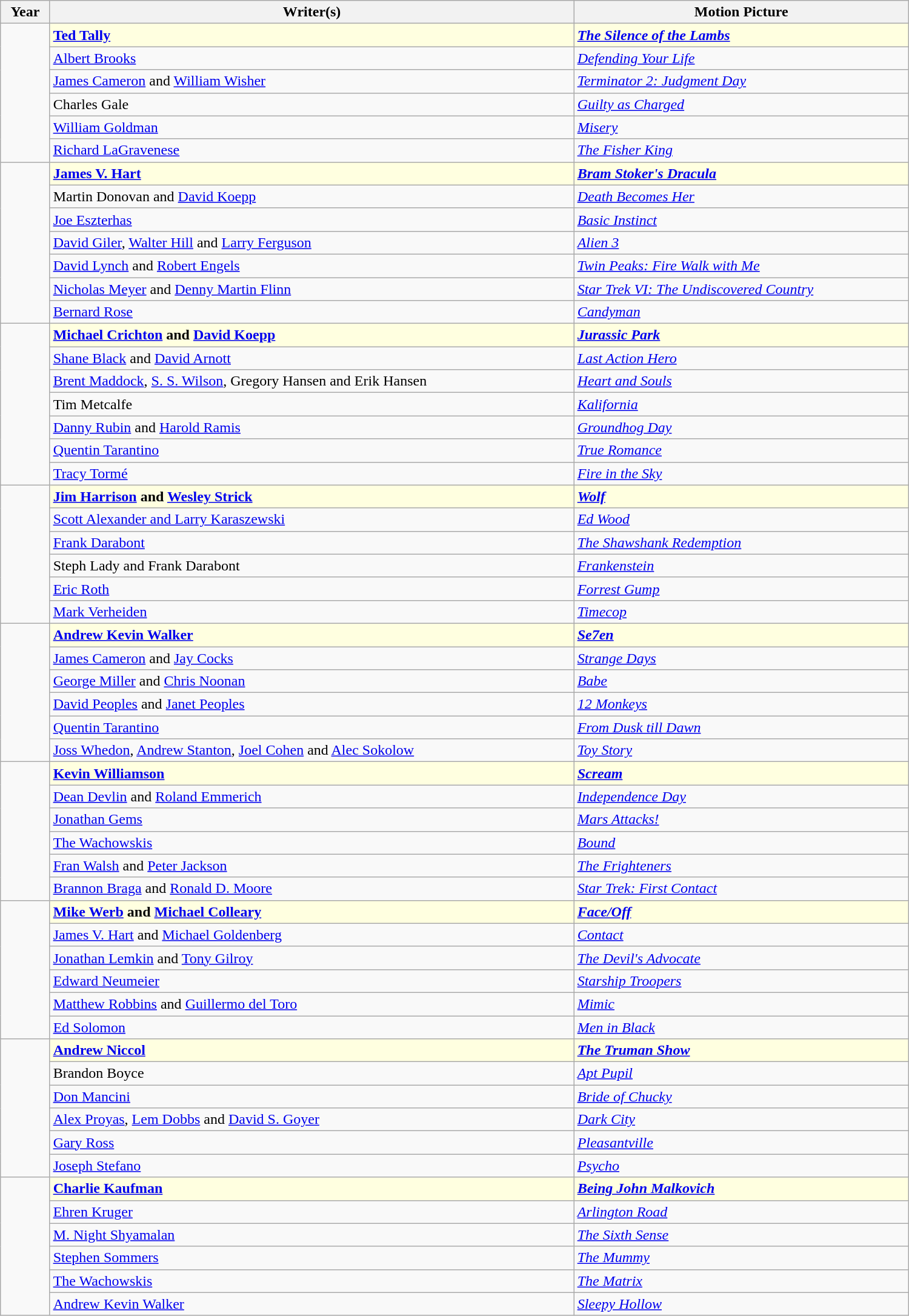<table class="wikitable" width="1000px">
<tr>
<th>Year</th>
<th>Writer(s)</th>
<th>Motion Picture</th>
</tr>
<tr>
<td rowspan=6></td>
<td style="background:lightyellow"><strong><a href='#'>Ted Tally</a></strong></td>
<td style="background:lightyellow"><strong><em><a href='#'>The Silence of the Lambs</a></em></strong></td>
</tr>
<tr>
<td><a href='#'>Albert Brooks</a></td>
<td><em><a href='#'>Defending Your Life</a></em></td>
</tr>
<tr>
<td><a href='#'>James Cameron</a> and <a href='#'>William Wisher</a></td>
<td><em><a href='#'>Terminator 2: Judgment Day</a></em></td>
</tr>
<tr>
<td>Charles Gale</td>
<td><em><a href='#'>Guilty as Charged</a></em></td>
</tr>
<tr>
<td><a href='#'>William Goldman</a></td>
<td><em><a href='#'>Misery</a></em></td>
</tr>
<tr>
<td><a href='#'>Richard LaGravenese</a></td>
<td><em><a href='#'>The Fisher King</a></em></td>
</tr>
<tr>
<td rowspan=7></td>
<td style="background:lightyellow"><strong><a href='#'>James V. Hart</a></strong></td>
<td style="background:lightyellow"><strong><em><a href='#'>Bram Stoker's Dracula</a></em></strong></td>
</tr>
<tr>
<td>Martin Donovan and <a href='#'>David Koepp</a></td>
<td><em><a href='#'>Death Becomes Her</a></em></td>
</tr>
<tr>
<td><a href='#'>Joe Eszterhas</a></td>
<td><em><a href='#'>Basic Instinct</a></em></td>
</tr>
<tr>
<td><a href='#'>David Giler</a>, <a href='#'>Walter Hill</a> and <a href='#'>Larry Ferguson</a></td>
<td><em><a href='#'>Alien 3</a></em></td>
</tr>
<tr>
<td><a href='#'>David Lynch</a> and <a href='#'>Robert Engels</a></td>
<td><em><a href='#'>Twin Peaks: Fire Walk with Me</a></em></td>
</tr>
<tr>
<td><a href='#'>Nicholas Meyer</a> and <a href='#'>Denny Martin Flinn</a></td>
<td><em><a href='#'>Star Trek VI: The Undiscovered Country</a></em></td>
</tr>
<tr>
<td><a href='#'>Bernard Rose</a></td>
<td><em><a href='#'>Candyman</a></em></td>
</tr>
<tr>
<td rowspan=7></td>
<td style="background:lightyellow"><strong><a href='#'>Michael Crichton</a> and <a href='#'>David Koepp</a></strong></td>
<td style="background:lightyellow"><strong><em><a href='#'>Jurassic Park</a></em></strong></td>
</tr>
<tr>
<td><a href='#'>Shane Black</a> and <a href='#'>David Arnott</a></td>
<td><em><a href='#'>Last Action Hero</a></em></td>
</tr>
<tr>
<td><a href='#'>Brent Maddock</a>, <a href='#'>S. S. Wilson</a>, Gregory Hansen and Erik Hansen</td>
<td><em><a href='#'>Heart and Souls</a></em></td>
</tr>
<tr>
<td>Tim Metcalfe</td>
<td><em><a href='#'>Kalifornia</a></em></td>
</tr>
<tr>
<td><a href='#'>Danny Rubin</a> and <a href='#'>Harold Ramis</a></td>
<td><em><a href='#'>Groundhog Day</a></em></td>
</tr>
<tr>
<td><a href='#'>Quentin Tarantino</a></td>
<td><em><a href='#'>True Romance</a></em></td>
</tr>
<tr>
<td><a href='#'>Tracy Tormé</a></td>
<td><em><a href='#'>Fire in the Sky</a></em></td>
</tr>
<tr>
<td rowspan=6></td>
<td style="background:lightyellow"><strong><a href='#'>Jim Harrison</a> and <a href='#'>Wesley Strick</a></strong></td>
<td style="background:lightyellow"><strong><em><a href='#'>Wolf</a></em></strong></td>
</tr>
<tr>
<td><a href='#'>Scott Alexander and Larry Karaszewski</a></td>
<td><em><a href='#'>Ed Wood</a></em></td>
</tr>
<tr>
<td><a href='#'>Frank Darabont</a></td>
<td><em><a href='#'>The Shawshank Redemption</a></em></td>
</tr>
<tr>
<td>Steph Lady and Frank Darabont</td>
<td><em><a href='#'>Frankenstein</a></em></td>
</tr>
<tr>
<td><a href='#'>Eric Roth</a></td>
<td><em><a href='#'>Forrest Gump</a></em></td>
</tr>
<tr>
<td><a href='#'>Mark Verheiden</a></td>
<td><em><a href='#'>Timecop</a></em></td>
</tr>
<tr>
<td rowspan=6></td>
<td style="background:lightyellow"><strong><a href='#'>Andrew Kevin Walker</a></strong></td>
<td style="background:lightyellow"><strong><em><a href='#'>Se7en</a></em></strong></td>
</tr>
<tr>
<td><a href='#'>James Cameron</a> and <a href='#'>Jay Cocks</a></td>
<td><em><a href='#'>Strange Days</a></em></td>
</tr>
<tr>
<td><a href='#'>George Miller</a> and <a href='#'>Chris Noonan</a></td>
<td><em><a href='#'>Babe</a></em></td>
</tr>
<tr>
<td><a href='#'>David Peoples</a> and <a href='#'>Janet Peoples</a></td>
<td><em><a href='#'>12 Monkeys</a></em></td>
</tr>
<tr>
<td><a href='#'>Quentin Tarantino</a></td>
<td><em><a href='#'>From Dusk till Dawn</a></em></td>
</tr>
<tr>
<td><a href='#'>Joss Whedon</a>, <a href='#'>Andrew Stanton</a>, <a href='#'>Joel Cohen</a> and <a href='#'>Alec Sokolow</a></td>
<td><em><a href='#'>Toy Story</a></em></td>
</tr>
<tr>
<td rowspan=6></td>
<td style="background:lightyellow"><strong><a href='#'>Kevin Williamson</a></strong></td>
<td style="background:lightyellow"><strong><em><a href='#'>Scream</a></em></strong></td>
</tr>
<tr>
<td><a href='#'>Dean Devlin</a> and <a href='#'>Roland Emmerich</a></td>
<td><em><a href='#'>Independence Day</a></em></td>
</tr>
<tr>
<td><a href='#'>Jonathan Gems</a></td>
<td><em><a href='#'>Mars Attacks!</a></em></td>
</tr>
<tr>
<td><a href='#'>The Wachowskis</a></td>
<td><em><a href='#'>Bound</a></em></td>
</tr>
<tr>
<td><a href='#'>Fran Walsh</a> and <a href='#'>Peter Jackson</a></td>
<td><em><a href='#'>The Frighteners</a></em></td>
</tr>
<tr>
<td><a href='#'>Brannon Braga</a> and <a href='#'>Ronald D. Moore</a></td>
<td><em><a href='#'>Star Trek: First Contact</a></em></td>
</tr>
<tr>
<td rowspan=6></td>
<td style="background:lightyellow"><strong><a href='#'>Mike Werb</a> and <a href='#'>Michael Colleary</a></strong></td>
<td style="background:lightyellow"><strong><em><a href='#'>Face/Off</a></em></strong></td>
</tr>
<tr>
<td><a href='#'>James V. Hart</a> and <a href='#'>Michael Goldenberg</a></td>
<td><em><a href='#'>Contact</a></em></td>
</tr>
<tr>
<td><a href='#'>Jonathan Lemkin</a> and <a href='#'>Tony Gilroy</a></td>
<td><em><a href='#'>The Devil's Advocate</a></em></td>
</tr>
<tr>
<td><a href='#'>Edward Neumeier</a></td>
<td><em><a href='#'>Starship Troopers</a></em></td>
</tr>
<tr>
<td><a href='#'>Matthew Robbins</a> and <a href='#'>Guillermo del Toro</a></td>
<td><em><a href='#'>Mimic</a></em></td>
</tr>
<tr>
<td><a href='#'>Ed Solomon</a></td>
<td><em><a href='#'>Men in Black</a></em></td>
</tr>
<tr>
<td rowspan=6></td>
<td style="background:lightyellow"><strong><a href='#'>Andrew Niccol</a></strong></td>
<td style="background:lightyellow"><strong><em><a href='#'>The Truman Show</a></em></strong></td>
</tr>
<tr>
<td>Brandon Boyce</td>
<td><em><a href='#'>Apt Pupil</a></em></td>
</tr>
<tr>
<td><a href='#'>Don Mancini</a></td>
<td><em><a href='#'>Bride of Chucky</a></em></td>
</tr>
<tr>
<td><a href='#'>Alex Proyas</a>, <a href='#'>Lem Dobbs</a> and <a href='#'>David S. Goyer</a></td>
<td><em><a href='#'>Dark City</a></em></td>
</tr>
<tr>
<td><a href='#'>Gary Ross</a></td>
<td><em><a href='#'>Pleasantville</a></em></td>
</tr>
<tr>
<td><a href='#'>Joseph Stefano</a></td>
<td><em><a href='#'>Psycho</a></em></td>
</tr>
<tr>
<td rowspan=6></td>
<td style="background:lightyellow"><strong><a href='#'>Charlie Kaufman</a></strong></td>
<td style="background:lightyellow"><strong><em><a href='#'>Being John Malkovich</a></em></strong></td>
</tr>
<tr>
<td><a href='#'>Ehren Kruger</a></td>
<td><em><a href='#'>Arlington Road</a></em></td>
</tr>
<tr>
<td><a href='#'>M. Night Shyamalan</a></td>
<td><em><a href='#'>The Sixth Sense</a></em></td>
</tr>
<tr>
<td><a href='#'>Stephen Sommers</a></td>
<td><em><a href='#'>The Mummy</a></em></td>
</tr>
<tr>
<td><a href='#'>The Wachowskis</a></td>
<td><em><a href='#'>The Matrix</a></em></td>
</tr>
<tr>
<td><a href='#'>Andrew Kevin Walker</a></td>
<td><em><a href='#'>Sleepy Hollow</a></em></td>
</tr>
</table>
